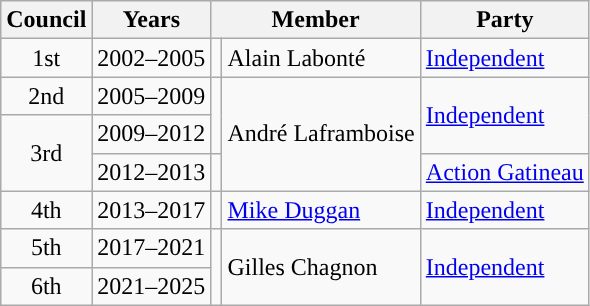<table class="wikitable">
<tr>
<th>Council</th>
<th>Years</th>
<th colspan="2">Member</th>
<th>Party</th>
</tr>
<tr>
<td align="center">1st</td>
<td align="center">2002–2005</td>
<td style="color:inherit;background-color:"></td>
<td>Alain Labonté</td>
<td><a href='#'>Independent</a></td>
</tr>
<tr>
<td align="center">2nd</td>
<td align="center">2005–2009</td>
<td rowspan="2" style="color:inherit;background-color:"></td>
<td rowspan="3">André Laframboise</td>
<td rowspan="2"><a href='#'>Independent</a></td>
</tr>
<tr>
<td rowspan="2" align="center">3rd</td>
<td align="center">2009–2012</td>
</tr>
<tr>
<td align="center">2012–2013</td>
<td style="color:inherit;background-color:"></td>
<td><a href='#'>Action Gatineau</a></td>
</tr>
<tr>
<td align="center">4th</td>
<td align="center">2013–2017</td>
<td style="color:inherit;background-color:"></td>
<td><a href='#'>Mike Duggan</a></td>
<td><a href='#'>Independent</a></td>
</tr>
<tr>
<td align="center">5th</td>
<td align="center">2017–2021</td>
<td rowspan="2" style="color:inherit;background-color:"></td>
<td rowspan="2">Gilles Chagnon</td>
<td rowspan="2"><a href='#'>Independent</a></td>
</tr>
<tr>
<td align="center">6th</td>
<td align="center">2021–2025</td>
</tr>
</table>
